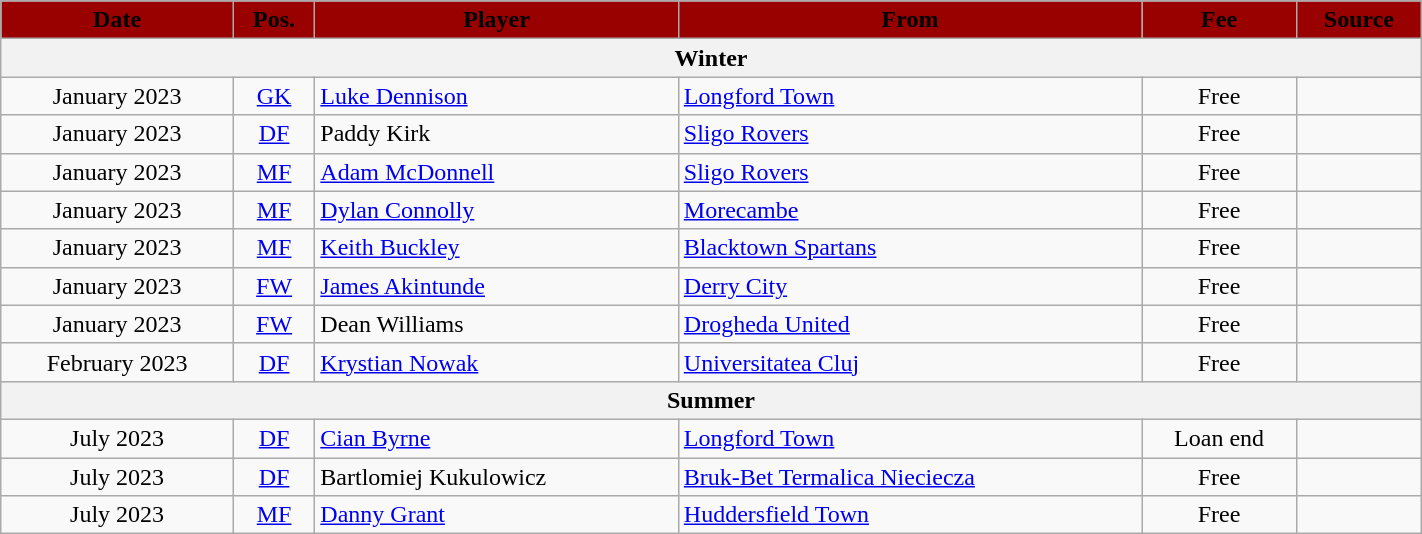<table class="wikitable" style="text-align:center;width:75%;">
<tr>
<th style=background:#990000;color:#000000>Date</th>
<th style=background:#990000;color:#000000>Pos.</th>
<th style=background:#990000;color:#000000>Player</th>
<th style=background:#990000;color:#000000>From</th>
<th style=background:#990000;color:#000000>Fee</th>
<th style=background:#990000;color:#000000>Source</th>
</tr>
<tr>
<th colspan=6>Winter</th>
</tr>
<tr>
<td>January 2023</td>
<td><a href='#'>GK</a></td>
<td align=left> <a href='#'>Luke Dennison</a></td>
<td align=left> <a href='#'>Longford Town</a></td>
<td>Free</td>
<td></td>
</tr>
<tr>
<td>January 2023</td>
<td><a href='#'>DF</a></td>
<td align=left> Paddy Kirk</td>
<td align=left> <a href='#'>Sligo Rovers</a></td>
<td>Free</td>
<td></td>
</tr>
<tr>
<td>January 2023</td>
<td><a href='#'>MF</a></td>
<td align=left> <a href='#'>Adam McDonnell</a></td>
<td align=left> <a href='#'>Sligo Rovers</a></td>
<td>Free</td>
<td></td>
</tr>
<tr>
<td>January 2023</td>
<td><a href='#'>MF</a></td>
<td align=left> <a href='#'>Dylan Connolly</a></td>
<td align=left> <a href='#'>Morecambe</a></td>
<td>Free</td>
<td></td>
</tr>
<tr>
<td>January 2023</td>
<td><a href='#'>MF</a></td>
<td align=left> <a href='#'>Keith Buckley</a></td>
<td align=left> <a href='#'>Blacktown Spartans</a></td>
<td>Free</td>
<td></td>
</tr>
<tr>
<td>January 2023</td>
<td><a href='#'>FW</a></td>
<td align=left> <a href='#'>James Akintunde</a></td>
<td align=left> <a href='#'>Derry City</a></td>
<td>Free</td>
<td></td>
</tr>
<tr>
<td>January 2023</td>
<td><a href='#'>FW</a></td>
<td align=left> Dean Williams</td>
<td align=left> <a href='#'>Drogheda United</a></td>
<td>Free</td>
<td></td>
</tr>
<tr>
<td>February 2023</td>
<td><a href='#'>DF</a></td>
<td align=left> <a href='#'>Krystian Nowak</a></td>
<td align=left> <a href='#'>Universitatea Cluj</a></td>
<td>Free</td>
<td></td>
</tr>
<tr>
<th colspan=6>Summer</th>
</tr>
<tr>
<td>July 2023</td>
<td><a href='#'>DF</a></td>
<td align=left> <a href='#'>Cian Byrne</a></td>
<td align=left> <a href='#'>Longford Town</a></td>
<td>Loan end</td>
<td></td>
</tr>
<tr>
<td>July 2023</td>
<td><a href='#'>DF</a></td>
<td align=left> Bartlomiej Kukulowicz</td>
<td align=left> <a href='#'>Bruk-Bet Termalica Nieciecza</a></td>
<td>Free</td>
<td></td>
</tr>
<tr>
<td>July 2023</td>
<td><a href='#'>MF</a></td>
<td align=left> <a href='#'>Danny Grant</a></td>
<td align=left> <a href='#'>Huddersfield Town</a></td>
<td>Free</td>
<td></td>
</tr>
</table>
